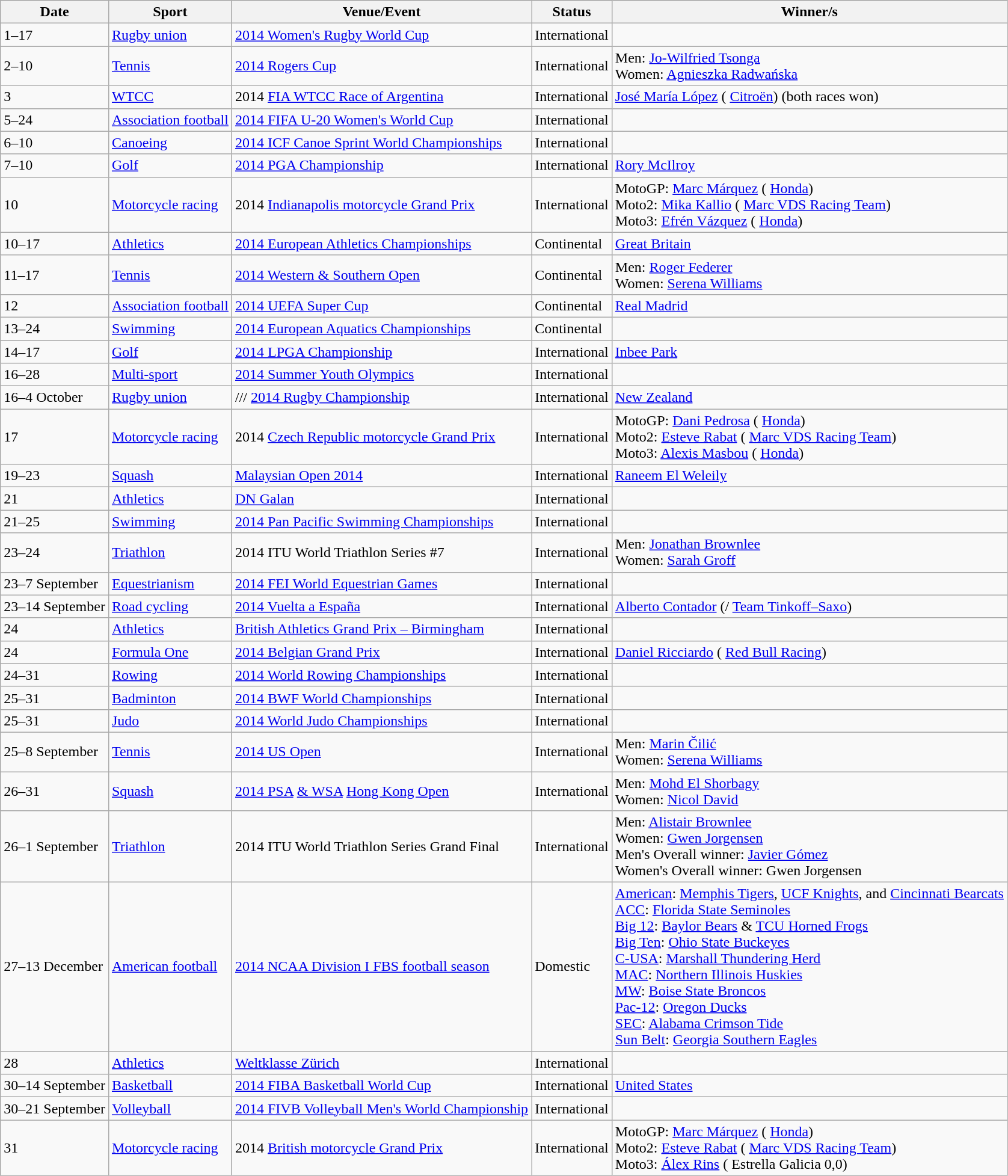<table class="wikitable sortable">
<tr>
<th>Date</th>
<th>Sport</th>
<th>Venue/Event</th>
<th>Status</th>
<th>Winner/s</th>
</tr>
<tr>
<td>1–17</td>
<td><a href='#'>Rugby union</a></td>
<td> <a href='#'>2014 Women's Rugby World Cup</a></td>
<td>International</td>
<td></td>
</tr>
<tr>
<td>2–10</td>
<td><a href='#'>Tennis</a></td>
<td> <a href='#'>2014 Rogers Cup</a></td>
<td>International</td>
<td>Men:  <a href='#'>Jo-Wilfried Tsonga</a><br>Women:  <a href='#'>Agnieszka Radwańska</a></td>
</tr>
<tr>
<td>3</td>
<td><a href='#'>WTCC</a></td>
<td> 2014 <a href='#'>FIA WTCC Race of Argentina</a></td>
<td>International</td>
<td> <a href='#'>José María López</a> ( <a href='#'>Citroën</a>) (both races won)</td>
</tr>
<tr>
<td>5–24</td>
<td><a href='#'>Association football</a></td>
<td> <a href='#'>2014 FIFA U-20 Women's World Cup</a></td>
<td>International</td>
<td></td>
</tr>
<tr>
<td>6–10</td>
<td><a href='#'>Canoeing</a></td>
<td> <a href='#'>2014 ICF Canoe Sprint World Championships</a></td>
<td>International</td>
<td></td>
</tr>
<tr>
<td>7–10</td>
<td><a href='#'>Golf</a></td>
<td> <a href='#'>2014 PGA Championship</a></td>
<td>International</td>
<td> <a href='#'>Rory McIlroy</a></td>
</tr>
<tr>
<td>10</td>
<td><a href='#'>Motorcycle racing</a></td>
<td> 2014 <a href='#'>Indianapolis motorcycle Grand Prix</a></td>
<td>International</td>
<td>MotoGP:  <a href='#'>Marc Márquez</a> ( <a href='#'>Honda</a>)<br>Moto2:  <a href='#'>Mika Kallio</a> ( <a href='#'>Marc VDS Racing Team</a>)<br>Moto3:  <a href='#'>Efrén Vázquez</a> ( <a href='#'>Honda</a>)</td>
</tr>
<tr>
<td>10–17</td>
<td><a href='#'>Athletics</a></td>
<td> <a href='#'>2014 European Athletics Championships</a></td>
<td>Continental</td>
<td> <a href='#'>Great Britain</a></td>
</tr>
<tr>
<td>11–17</td>
<td><a href='#'>Tennis</a></td>
<td> <a href='#'>2014 Western & Southern Open</a></td>
<td>Continental</td>
<td>Men:  <a href='#'>Roger Federer</a> <br>Women:  <a href='#'>Serena Williams</a></td>
</tr>
<tr>
<td>12</td>
<td><a href='#'>Association football</a></td>
<td> <a href='#'>2014 UEFA Super Cup</a></td>
<td>Continental</td>
<td> <a href='#'>Real Madrid</a></td>
</tr>
<tr>
<td>13–24</td>
<td><a href='#'>Swimming</a></td>
<td> <a href='#'>2014 European Aquatics Championships</a></td>
<td>Continental</td>
<td></td>
</tr>
<tr>
<td>14–17</td>
<td><a href='#'>Golf</a></td>
<td> <a href='#'>2014 LPGA Championship</a></td>
<td>International</td>
<td> <a href='#'>Inbee Park</a></td>
</tr>
<tr>
<td>16–28</td>
<td><a href='#'>Multi-sport</a></td>
<td> <a href='#'>2014 Summer Youth Olympics</a></td>
<td>International</td>
<td></td>
</tr>
<tr>
<td>16–4 October</td>
<td><a href='#'>Rugby union</a></td>
<td>/// <a href='#'>2014 Rugby Championship</a></td>
<td>International</td>
<td> <a href='#'>New Zealand</a></td>
</tr>
<tr>
<td>17</td>
<td><a href='#'>Motorcycle racing</a></td>
<td> 2014 <a href='#'>Czech Republic motorcycle Grand Prix</a></td>
<td>International</td>
<td>MotoGP:  <a href='#'>Dani Pedrosa</a> ( <a href='#'>Honda</a>)<br>Moto2:  <a href='#'>Esteve Rabat</a> ( <a href='#'>Marc VDS Racing Team</a>)<br>Moto3:  <a href='#'>Alexis Masbou</a> ( <a href='#'>Honda</a>)</td>
</tr>
<tr>
<td>19–23</td>
<td><a href='#'>Squash</a></td>
<td> <a href='#'>Malaysian Open 2014</a></td>
<td>International</td>
<td> <a href='#'>Raneem El Weleily</a></td>
</tr>
<tr>
<td>21</td>
<td><a href='#'>Athletics</a></td>
<td> <a href='#'>DN Galan</a></td>
<td>International</td>
<td></td>
</tr>
<tr>
<td>21–25</td>
<td><a href='#'>Swimming</a></td>
<td> <a href='#'>2014 Pan Pacific Swimming Championships</a></td>
<td>International</td>
<td></td>
</tr>
<tr>
<td>23–24</td>
<td><a href='#'>Triathlon</a></td>
<td> 2014 ITU World Triathlon Series #7</td>
<td>International</td>
<td>Men:  <a href='#'>Jonathan Brownlee</a><br>Women:  <a href='#'>Sarah Groff</a></td>
</tr>
<tr>
<td>23–7 September</td>
<td><a href='#'>Equestrianism</a></td>
<td> <a href='#'>2014 FEI World Equestrian Games</a></td>
<td>International</td>
<td></td>
</tr>
<tr>
<td>23–14 September</td>
<td><a href='#'>Road cycling</a></td>
<td> <a href='#'>2014 Vuelta a España</a></td>
<td>International</td>
<td> <a href='#'>Alberto Contador</a> (/ <a href='#'>Team Tinkoff–Saxo</a>)</td>
</tr>
<tr>
<td>24</td>
<td><a href='#'>Athletics</a></td>
<td> <a href='#'>British Athletics Grand Prix – Birmingham</a></td>
<td>International</td>
<td></td>
</tr>
<tr>
<td>24</td>
<td><a href='#'>Formula One</a></td>
<td> <a href='#'>2014 Belgian Grand Prix</a></td>
<td>International</td>
<td> <a href='#'>Daniel Ricciardo</a> ( <a href='#'>Red Bull Racing</a>)</td>
</tr>
<tr>
<td>24–31</td>
<td><a href='#'>Rowing</a></td>
<td> <a href='#'>2014 World Rowing Championships</a></td>
<td>International</td>
<td></td>
</tr>
<tr>
<td>25–31</td>
<td><a href='#'>Badminton</a></td>
<td> <a href='#'>2014 BWF World Championships</a></td>
<td>International</td>
<td></td>
</tr>
<tr>
<td>25–31</td>
<td><a href='#'>Judo</a></td>
<td> <a href='#'>2014 World Judo Championships</a></td>
<td>International</td>
<td></td>
</tr>
<tr>
<td>25–8 September</td>
<td><a href='#'>Tennis</a></td>
<td> <a href='#'>2014 US Open</a></td>
<td>International</td>
<td>Men:  <a href='#'>Marin Čilić</a> <br> Women:  <a href='#'>Serena Williams</a></td>
</tr>
<tr>
<td>26–31</td>
<td><a href='#'>Squash</a></td>
<td> <a href='#'>2014 PSA</a> <a href='#'>& WSA</a> <a href='#'>Hong Kong Open</a></td>
<td>International</td>
<td>Men:  <a href='#'>Mohd El Shorbagy</a><br>Women:  <a href='#'>Nicol David</a></td>
</tr>
<tr>
<td>26–1 September</td>
<td><a href='#'>Triathlon</a></td>
<td> 2014 ITU World Triathlon Series Grand Final</td>
<td>International</td>
<td>Men:  <a href='#'>Alistair Brownlee</a><br>Women:  <a href='#'>Gwen Jorgensen</a><br>Men's Overall winner:  <a href='#'>Javier Gómez</a><br>Women's Overall winner:  Gwen Jorgensen</td>
</tr>
<tr>
<td>27–13 December</td>
<td><a href='#'>American football</a></td>
<td> <a href='#'>2014 NCAA Division I FBS football season</a></td>
<td>Domestic</td>
<td><a href='#'>American</a>:  <a href='#'>Memphis Tigers</a>,  <a href='#'>UCF Knights</a>, and  <a href='#'>Cincinnati Bearcats</a><br><a href='#'>ACC</a>:  <a href='#'>Florida State Seminoles</a><br><a href='#'>Big 12</a>:  <a href='#'>Baylor Bears</a> &  <a href='#'>TCU Horned Frogs</a><br><a href='#'>Big Ten</a>:  <a href='#'>Ohio State Buckeyes</a><br><a href='#'>C-USA</a>:  <a href='#'>Marshall Thundering Herd</a><br><a href='#'>MAC</a>:  <a href='#'>Northern Illinois Huskies</a><br><a href='#'>MW</a>:  <a href='#'>Boise State Broncos</a><br><a href='#'>Pac-12</a>:  <a href='#'>Oregon Ducks</a><br><a href='#'>SEC</a>:  <a href='#'>Alabama Crimson Tide</a><br><a href='#'>Sun Belt</a>:  <a href='#'>Georgia Southern Eagles</a></td>
</tr>
<tr>
<td>28</td>
<td><a href='#'>Athletics</a></td>
<td> <a href='#'>Weltklasse Zürich</a></td>
<td>International</td>
<td></td>
</tr>
<tr>
<td>30–14 September</td>
<td><a href='#'>Basketball</a></td>
<td> <a href='#'>2014 FIBA Basketball World Cup</a></td>
<td>International</td>
<td> <a href='#'>United States</a></td>
</tr>
<tr>
<td>30–21 September</td>
<td><a href='#'>Volleyball</a></td>
<td> <a href='#'>2014 FIVB Volleyball Men's World Championship</a></td>
<td>International</td>
<td></td>
</tr>
<tr>
<td>31</td>
<td><a href='#'>Motorcycle racing</a></td>
<td> 2014 <a href='#'>British motorcycle Grand Prix</a></td>
<td>International</td>
<td>MotoGP:  <a href='#'>Marc Márquez</a> ( <a href='#'>Honda</a>)<br>Moto2:  <a href='#'>Esteve Rabat</a> ( <a href='#'>Marc VDS Racing Team</a>)<br>Moto3:  <a href='#'>Álex Rins</a> ( Estrella Galicia 0,0)</td>
</tr>
</table>
